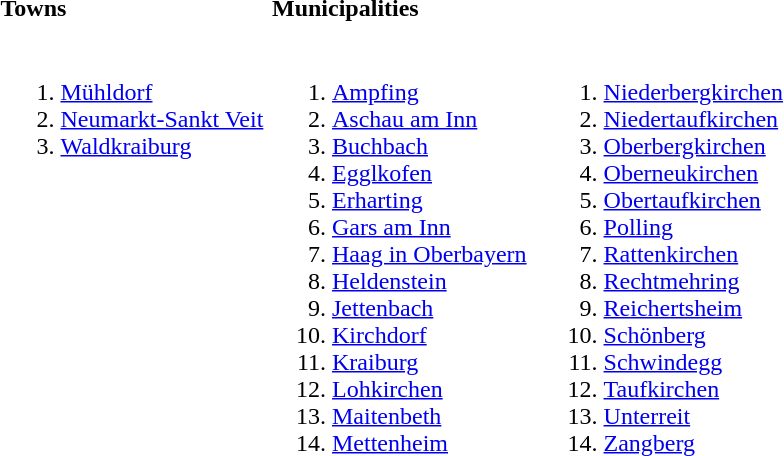<table>
<tr>
<th align=left width=33%>Towns</th>
<th align=left width=33%>Municipalities</th>
<th align=left width=33%></th>
</tr>
<tr valign=top>
<td><br><ol><li><a href='#'>Mühldorf</a></li><li><a href='#'>Neumarkt-Sankt Veit</a></li><li><a href='#'>Waldkraiburg</a></li></ol></td>
<td><br><ol><li><a href='#'>Ampfing</a></li><li><a href='#'>Aschau am Inn</a></li><li><a href='#'>Buchbach</a></li><li><a href='#'>Egglkofen</a></li><li><a href='#'>Erharting</a></li><li><a href='#'>Gars am Inn</a></li><li><a href='#'>Haag in Oberbayern</a></li><li><a href='#'>Heldenstein</a></li><li><a href='#'>Jettenbach</a></li><li><a href='#'>Kirchdorf</a></li><li><a href='#'>Kraiburg</a></li><li><a href='#'>Lohkirchen</a></li><li><a href='#'>Maitenbeth</a></li><li><a href='#'>Mettenheim</a></li></ol></td>
<td><br><ol>
<li><a href='#'>Niederbergkirchen</a>
<li><a href='#'>Niedertaufkirchen</a>
<li><a href='#'>Oberbergkirchen</a>
<li><a href='#'>Oberneukirchen</a>
<li><a href='#'>Obertaufkirchen</a>
<li><a href='#'>Polling</a>
<li><a href='#'>Rattenkirchen</a>
<li><a href='#'>Rechtmehring</a>
<li><a href='#'>Reichertsheim</a>
<li><a href='#'>Schönberg</a>
<li><a href='#'>Schwindegg</a>
<li><a href='#'>Taufkirchen</a>
<li><a href='#'>Unterreit</a>
<li><a href='#'>Zangberg</a>
</ol></td>
</tr>
</table>
